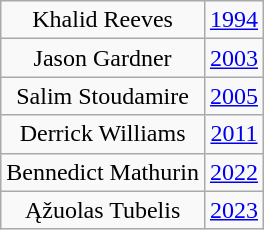<table class="wikitable" style="text-align:center;">
<tr>
<td>Khalid Reeves</td>
<td><a href='#'>1994</a></td>
</tr>
<tr>
<td>Jason Gardner</td>
<td><a href='#'>2003</a></td>
</tr>
<tr>
<td>Salim Stoudamire</td>
<td><a href='#'>2005</a></td>
</tr>
<tr>
<td>Derrick Williams</td>
<td><a href='#'>2011</a></td>
</tr>
<tr>
<td>Bennedict Mathurin</td>
<td><a href='#'>2022</a></td>
</tr>
<tr>
<td>Ąžuolas Tubelis</td>
<td><a href='#'>2023</a></td>
</tr>
</table>
